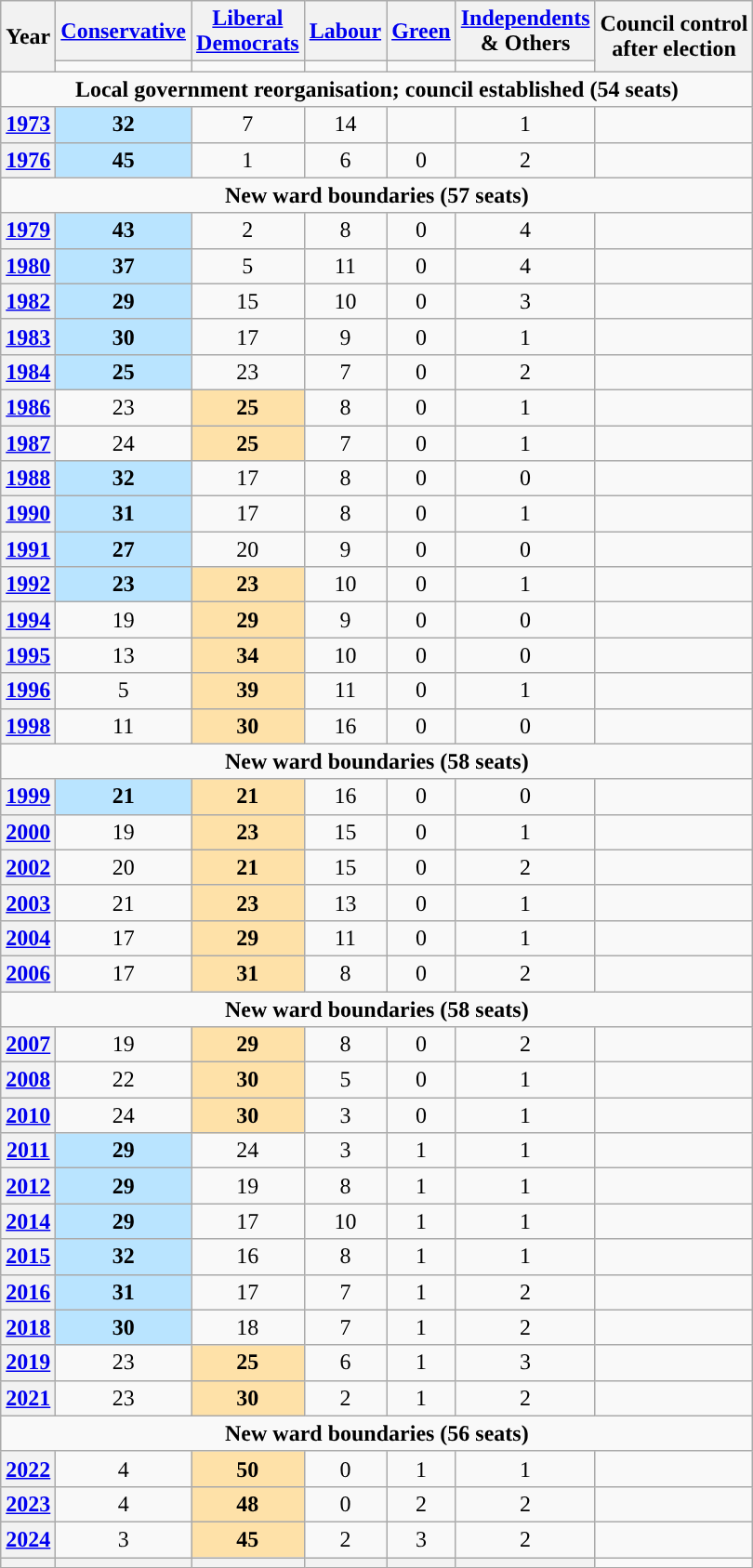<table class="wikitable plainrowheaders" style="text-align:center">
<tr>
<th scope="col" rowspan="2">Year</th>
<th scope="col"><a href='#'>Conservative</a></th>
<th scope="col" style="width:1px"><a href='#'>Liberal Democrats</a></th>
<th scope="col"><a href='#'>Labour</a></th>
<th scope="col"><a href='#'>Green</a></th>
<th scope="col"><a href='#'>Independents</a><br>& Others</th>
<th scope="col" rowspan="2" colspan="2">Council control<br>after election</th>
</tr>
<tr>
<td style="background:"></td>
<td style="background:"></td>
<td style="background:"></td>
<td style="background:"></td>
<td style="background:"></td>
</tr>
<tr>
<td colspan="9"><strong>Local government reorganisation; council established (54 seats)</strong></td>
</tr>
<tr>
<th scope="row"><a href='#'>1973</a></th>
<td style="background:#B9E4FF;"><strong>32</strong></td>
<td>7</td>
<td>14</td>
<td></td>
<td>1</td>
<td></td>
</tr>
<tr>
<th scope="row"><a href='#'>1976</a></th>
<td style="background:#B9E4FF;"><strong>45</strong></td>
<td>1</td>
<td>6</td>
<td>0</td>
<td>2</td>
<td></td>
</tr>
<tr>
<td colspan="9"><strong>New ward boundaries (57 seats)</strong></td>
</tr>
<tr>
<th scope="row"><a href='#'>1979</a></th>
<td style="background:#B9E4FF;"><strong>43</strong></td>
<td>2</td>
<td>8</td>
<td>0</td>
<td>4</td>
<td></td>
</tr>
<tr>
<th scope="row"><a href='#'>1980</a></th>
<td style="background:#B9E4FF;"><strong>37</strong></td>
<td>5</td>
<td>11</td>
<td>0</td>
<td>4</td>
<td></td>
</tr>
<tr>
<th scope="row"><a href='#'>1982</a></th>
<td style="background:#B9E4FF;"><strong>29</strong></td>
<td>15</td>
<td>10</td>
<td>0</td>
<td>3</td>
<td></td>
</tr>
<tr>
<th scope="row"><a href='#'>1983</a></th>
<td style="background:#B9E4FF;"><strong>30</strong></td>
<td>17</td>
<td>9</td>
<td>0</td>
<td>1</td>
<td></td>
</tr>
<tr>
<th scope="row"><a href='#'>1984</a></th>
<td style="background:#B9E4FF;"><strong>25</strong></td>
<td>23</td>
<td>7</td>
<td>0</td>
<td>2</td>
<td></td>
</tr>
<tr>
<th scope="row"><a href='#'>1986</a></th>
<td>23</td>
<td style="background:#FEE1A8"><strong>25</strong></td>
<td>8</td>
<td>0</td>
<td>1</td>
<td></td>
</tr>
<tr>
<th scope="row"><a href='#'>1987</a></th>
<td>24</td>
<td style="background:#FEE1A8"><strong>25</strong></td>
<td>7</td>
<td>0</td>
<td>1</td>
<td></td>
</tr>
<tr>
<th scope="row"><a href='#'>1988</a></th>
<td style="background:#B9E4FF;"><strong>32</strong></td>
<td>17</td>
<td>8</td>
<td>0</td>
<td>0</td>
<td></td>
</tr>
<tr>
<th scope="row"><a href='#'>1990</a></th>
<td style="background:#B9E4FF;"><strong>31</strong></td>
<td>17</td>
<td>8</td>
<td>0</td>
<td>1</td>
<td></td>
</tr>
<tr>
<th scope="row"><a href='#'>1991</a></th>
<td style="background:#B9E4FF;"><strong>27</strong></td>
<td>20</td>
<td>9</td>
<td>0</td>
<td>0</td>
<td></td>
</tr>
<tr>
<th scope="row"><a href='#'>1992</a></th>
<td style="background:#B9E4FF;"><strong>23</strong></td>
<td style="background:#FEE1A8"><strong>23</strong></td>
<td>10</td>
<td>0</td>
<td>1</td>
<td></td>
</tr>
<tr>
<th scope="row"><a href='#'>1994</a></th>
<td>19</td>
<td style="background:#FEE1A8"><strong>29</strong></td>
<td>9</td>
<td>0</td>
<td>0</td>
<td></td>
</tr>
<tr>
<th scope="row"><a href='#'>1995</a></th>
<td>13</td>
<td style="background:#FEE1A8"><strong>34</strong></td>
<td>10</td>
<td>0</td>
<td>0</td>
<td></td>
</tr>
<tr>
<th scope="row"><a href='#'>1996</a></th>
<td>5</td>
<td style="background:#FEE1A8"><strong>39</strong></td>
<td>11</td>
<td>0</td>
<td>1</td>
<td></td>
</tr>
<tr>
<th scope="row"><a href='#'>1998</a></th>
<td>11</td>
<td style="background:#FEE1A8"><strong>30</strong></td>
<td>16</td>
<td>0</td>
<td>0</td>
<td></td>
</tr>
<tr>
<td colspan="9"><strong>New ward boundaries (58 seats)</strong></td>
</tr>
<tr>
<th scope="row"><a href='#'>1999</a></th>
<td style="background:#B9E4FF;"><strong>21</strong></td>
<td style="background:#FEE1A8"><strong>21</strong></td>
<td>16</td>
<td>0</td>
<td>0</td>
<td></td>
</tr>
<tr>
<th scope="row"><a href='#'>2000</a></th>
<td>19</td>
<td style="background:#FEE1A8"><strong>23</strong></td>
<td>15</td>
<td>0</td>
<td>1</td>
<td></td>
</tr>
<tr>
<th scope="row"><a href='#'>2002</a></th>
<td>20</td>
<td style="background:#FEE1A8"><strong>21</strong></td>
<td>15</td>
<td>0</td>
<td>2</td>
<td></td>
</tr>
<tr>
<th scope="row"><a href='#'>2003</a></th>
<td>21</td>
<td style="background:#FEE1A8"><strong>23</strong></td>
<td>13</td>
<td>0</td>
<td>1</td>
<td></td>
</tr>
<tr>
<th scope="row"><a href='#'>2004</a></th>
<td>17</td>
<td style="background:#FEE1A8"><strong>29</strong></td>
<td>11</td>
<td>0</td>
<td>1</td>
<td></td>
</tr>
<tr>
<th scope="row"><a href='#'>2006</a></th>
<td>17</td>
<td style="background:#FEE1A8"><strong>31</strong></td>
<td>8</td>
<td>0</td>
<td>2</td>
<td></td>
</tr>
<tr>
<td colspan="9"><strong>New ward boundaries (58 seats)</strong></td>
</tr>
<tr>
<th scope="row"><a href='#'>2007</a></th>
<td>19</td>
<td style="background:#FEE1A8"><strong>29</strong></td>
<td>8</td>
<td>0</td>
<td>2</td>
<td></td>
</tr>
<tr>
<th scope="row"><a href='#'>2008</a></th>
<td>22</td>
<td style="background:#FEE1A8"><strong>30</strong></td>
<td>5</td>
<td>0</td>
<td>1</td>
<td></td>
</tr>
<tr>
<th scope="row"><a href='#'>2010</a></th>
<td>24</td>
<td style="background:#FEE1A8"><strong>30</strong></td>
<td>3</td>
<td>0</td>
<td>1</td>
<td></td>
</tr>
<tr>
<th scope="row"><a href='#'>2011</a></th>
<td style="background:#B9E4FF;"><strong>29</strong></td>
<td>24</td>
<td>3</td>
<td>1</td>
<td>1</td>
<td></td>
</tr>
<tr>
<th scope="row"><a href='#'>2012</a></th>
<td style="background:#B9E4FF;"><strong>29</strong></td>
<td>19</td>
<td>8</td>
<td>1</td>
<td>1</td>
<td></td>
</tr>
<tr>
<th scope="row"><a href='#'>2014</a></th>
<td style="background:#B9E4FF;"><strong>29</strong></td>
<td>17</td>
<td>10</td>
<td>1</td>
<td>1</td>
<td></td>
</tr>
<tr>
<th scope="row"><a href='#'>2015</a></th>
<td style="background:#B9E4FF;"><strong>32</strong></td>
<td>16</td>
<td>8</td>
<td>1</td>
<td>1</td>
<td></td>
</tr>
<tr>
<th scope="row"><a href='#'>2016</a></th>
<td style="background:#B9E4FF;"><strong>31</strong></td>
<td>17</td>
<td>7</td>
<td>1</td>
<td>2</td>
<td></td>
</tr>
<tr>
<th scope="row"><a href='#'>2018</a></th>
<td style="background:#B9E4FF;"><strong>30</strong></td>
<td>18</td>
<td>7</td>
<td>1</td>
<td>2</td>
<td></td>
</tr>
<tr>
<th scope="row"><a href='#'>2019</a></th>
<td>23</td>
<td style="background:#FEE1A8"><strong>25</strong></td>
<td>6</td>
<td>1</td>
<td>3</td>
<td></td>
</tr>
<tr>
<th scope="row"><a href='#'>2021</a></th>
<td>23</td>
<td style="background:#FEE1A8"><strong>30</strong></td>
<td>2</td>
<td>1</td>
<td>2</td>
<td></td>
</tr>
<tr>
<td colspan="9"><strong>New ward boundaries (56 seats)</strong></td>
</tr>
<tr>
<th scope="row"><a href='#'>2022</a></th>
<td>4</td>
<td style="background:#FEE1A8"><strong>50</strong></td>
<td>0</td>
<td>1</td>
<td>1</td>
<td></td>
</tr>
<tr>
<th scope="row"><a href='#'>2023</a></th>
<td>4</td>
<td style="background:#FEE1A8"><strong>48</strong></td>
<td>0</td>
<td>2</td>
<td>2</td>
<td></td>
</tr>
<tr>
<th scope="row"><a href='#'>2024</a></th>
<td>3</td>
<td style="background:#FEE1A8"><strong>45</strong></td>
<td>2</td>
<td>3</td>
<td>2</td>
<td></td>
</tr>
<tr>
<th></th>
<th style="background-color: "></th>
<th style="background-color: "></th>
<th style="background-color: "></th>
<th style="background-color: "></th>
<th style="background-color: "></th>
</tr>
</table>
